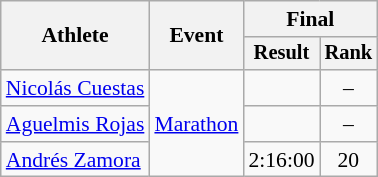<table class=wikitable style=font-size:90%>
<tr>
<th rowspan=2>Athlete</th>
<th rowspan=2>Event</th>
<th colspan=2>Final</th>
</tr>
<tr style=font-size:95%>
<th>Result</th>
<th>Rank</th>
</tr>
<tr align=center>
<td align=left><a href='#'>Nicolás Cuestas</a></td>
<td align=left rowspan=3><a href='#'>Marathon</a></td>
<td></td>
<td>–</td>
</tr>
<tr align=center>
<td align=left><a href='#'>Aguelmis Rojas</a></td>
<td></td>
<td>–</td>
</tr>
<tr align=center>
<td align=left><a href='#'>Andrés Zamora</a></td>
<td>2:16:00 <strong></strong></td>
<td>20</td>
</tr>
</table>
